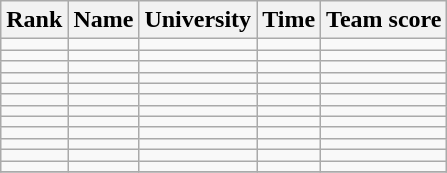<table class="wikitable sortable" style="text-align:center">
<tr>
<th>Rank</th>
<th>Name</th>
<th>University</th>
<th>Time</th>
<th>Team score</th>
</tr>
<tr>
<td></td>
<td align=left></td>
<td align="left"></td>
<td></td>
<td></td>
</tr>
<tr>
<td></td>
<td align=left></td>
<td align="left"></td>
<td></td>
<td></td>
</tr>
<tr>
<td></td>
<td align=left></td>
<td align="left"></td>
<td></td>
<td></td>
</tr>
<tr>
<td></td>
<td align=left></td>
<td align="left"></td>
<td></td>
<td></td>
</tr>
<tr>
<td></td>
<td align=left></td>
<td align="left"></td>
<td></td>
<td></td>
</tr>
<tr>
<td></td>
<td align=left></td>
<td align="left"></td>
<td></td>
<td></td>
</tr>
<tr>
<td></td>
<td align=left></td>
<td align="left"></td>
<td></td>
<td></td>
</tr>
<tr>
<td></td>
<td align=left></td>
<td align="left"></td>
<td></td>
<td></td>
</tr>
<tr>
<td></td>
<td align=left></td>
<td align="left"></td>
<td></td>
<td></td>
</tr>
<tr>
<td></td>
<td align=left></td>
<td align="left"></td>
<td></td>
<td></td>
</tr>
<tr>
<td></td>
<td align=left></td>
<td align="left"></td>
<td></td>
<td></td>
</tr>
<tr>
<td></td>
<td align=left></td>
<td align="left"></td>
<td></td>
<td></td>
</tr>
<tr>
</tr>
</table>
